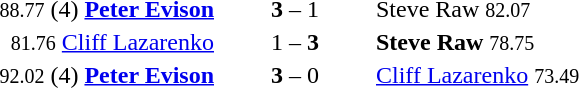<table style="text-align:center">
<tr>
<th width=223></th>
<th width=100></th>
<th width=223></th>
</tr>
<tr>
<td align=right><small>88.77</small> (4) <strong><a href='#'>Peter Evison</a></strong> </td>
<td><strong>3</strong> – 1</td>
<td align=left> Steve Raw <small>82.07</small></td>
</tr>
<tr>
<td align=right><small>81.76</small> <a href='#'>Cliff Lazarenko</a> </td>
<td>1 – <strong>3</strong></td>
<td align=left> <strong>Steve Raw</strong> <small>78.75</small></td>
</tr>
<tr>
<td align=right><small>92.02</small> (4) <strong><a href='#'>Peter Evison</a></strong> </td>
<td><strong>3</strong> – 0</td>
<td align=left> <a href='#'>Cliff Lazarenko</a> <small>73.49</small></td>
</tr>
</table>
